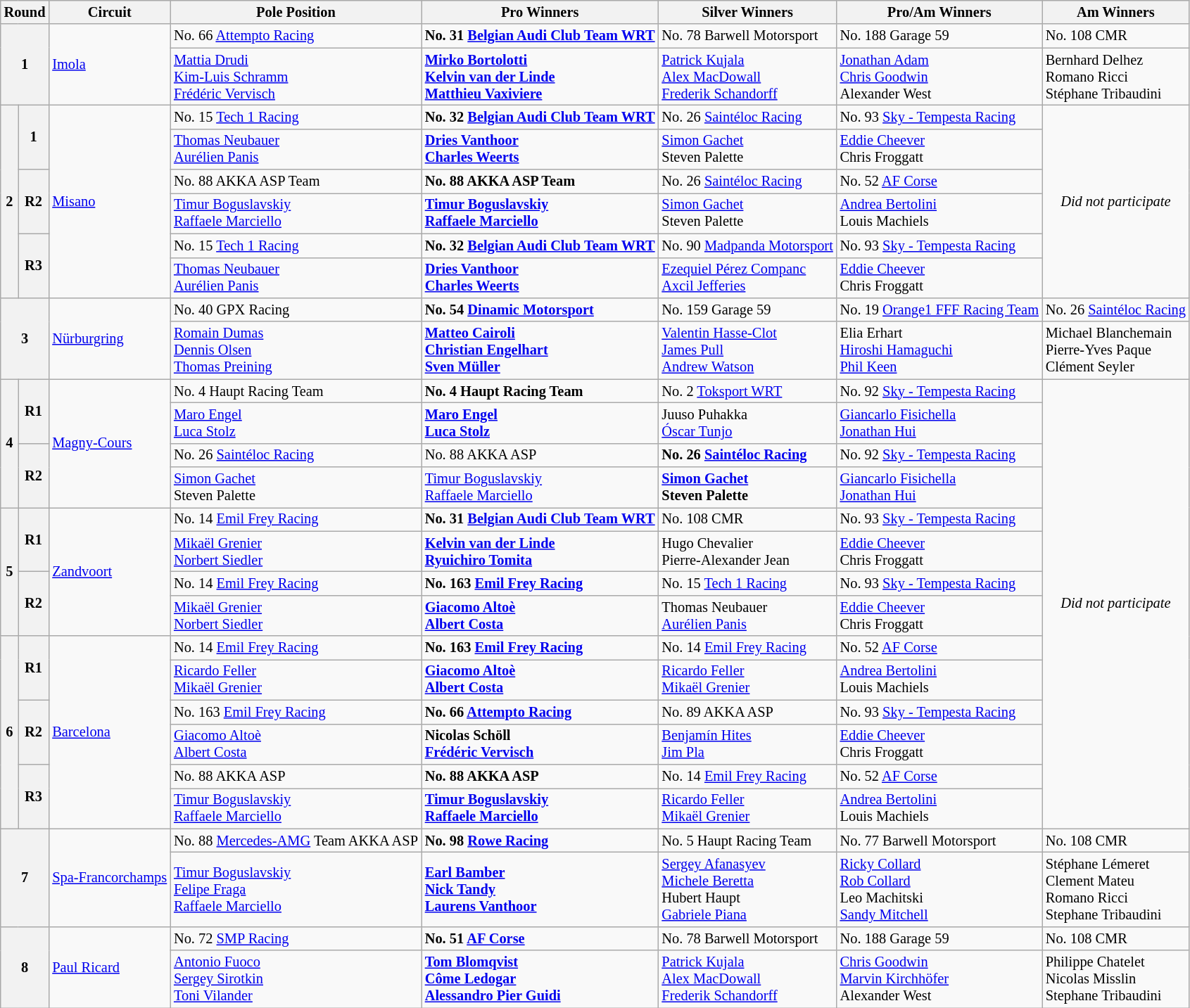<table class="wikitable" style="font-size:85%;">
<tr>
<th colspan=2>Round</th>
<th>Circuit</th>
<th>Pole Position</th>
<th>Pro Winners</th>
<th>Silver Winners</th>
<th>Pro/Am Winners</th>
<th>Am Winners</th>
</tr>
<tr>
<th rowspan=2 colspan=2>1</th>
<td rowspan=2> <a href='#'>Imola</a></td>
<td> No. 66 <a href='#'>Attempto Racing</a></td>
<td><strong> No. 31 <a href='#'>Belgian Audi Club Team WRT</a></strong></td>
<td> No. 78 Barwell Motorsport</td>
<td> No. 188 Garage 59</td>
<td> No. 108 CMR</td>
</tr>
<tr>
<td> <a href='#'>Mattia Drudi</a><br> <a href='#'>Kim-Luis Schramm</a><br> <a href='#'>Frédéric Vervisch</a></td>
<td><strong> <a href='#'>Mirko Bortolotti</a><br> <a href='#'>Kelvin van der Linde</a><br> <a href='#'>Matthieu Vaxiviere</a></strong></td>
<td> <a href='#'>Patrick Kujala</a><br> <a href='#'>Alex MacDowall</a><br> <a href='#'>Frederik Schandorff</a></td>
<td> <a href='#'>Jonathan Adam</a><br> <a href='#'>Chris Goodwin</a><br> Alexander West</td>
<td> Bernhard Delhez<br> Romano Ricci<br> Stéphane Tribaudini</td>
</tr>
<tr>
<th rowspan=6>2</th>
<th rowspan=2>1</th>
<td rowspan=6> <a href='#'>Misano</a></td>
<td> No. 15 <a href='#'>Tech 1 Racing</a></td>
<td><strong> No. 32 <a href='#'>Belgian Audi Club Team WRT</a></strong></td>
<td> No. 26 <a href='#'>Saintéloc Racing</a></td>
<td> No. 93 <a href='#'>Sky - Tempesta Racing</a></td>
<td rowspan=6 align=center><em>Did not participate</em></td>
</tr>
<tr>
<td> <a href='#'>Thomas Neubauer</a><br> <a href='#'>Aurélien Panis</a></td>
<td><strong> <a href='#'>Dries Vanthoor</a><br> <a href='#'>Charles Weerts</a></strong></td>
<td> <a href='#'>Simon Gachet</a><br> Steven Palette</td>
<td> <a href='#'>Eddie Cheever</a><br> Chris Froggatt</td>
</tr>
<tr>
<th rowspan=2>R2</th>
<td> No. 88 AKKA ASP Team</td>
<td><strong> No. 88 AKKA ASP Team</strong></td>
<td> No. 26 <a href='#'>Saintéloc Racing</a></td>
<td> No. 52 <a href='#'>AF Corse</a></td>
</tr>
<tr>
<td> <a href='#'>Timur Boguslavskiy</a><br> <a href='#'>Raffaele Marciello</a></td>
<td><strong> <a href='#'>Timur Boguslavskiy</a><br> <a href='#'>Raffaele Marciello</a></strong></td>
<td> <a href='#'>Simon Gachet</a><br> Steven Palette</td>
<td> <a href='#'>Andrea Bertolini</a><br> Louis Machiels</td>
</tr>
<tr>
<th rowspan=2>R3</th>
<td> No. 15 <a href='#'>Tech 1 Racing</a></td>
<td><strong> No. 32 <a href='#'>Belgian Audi Club Team WRT</a></strong></td>
<td> No. 90 <a href='#'>Madpanda Motorsport</a></td>
<td> No. 93 <a href='#'>Sky - Tempesta Racing</a></td>
</tr>
<tr>
<td> <a href='#'>Thomas Neubauer</a><br> <a href='#'>Aurélien Panis</a></td>
<td><strong> <a href='#'>Dries Vanthoor</a><br> <a href='#'>Charles Weerts</a></strong></td>
<td> <a href='#'>Ezequiel Pérez Companc</a><br> <a href='#'>Axcil Jefferies</a></td>
<td> <a href='#'>Eddie Cheever</a><br> Chris Froggatt</td>
</tr>
<tr>
<th rowspan=2 colspan=2>3</th>
<td rowspan=2> <a href='#'>Nürburgring</a></td>
<td> No. 40 GPX Racing</td>
<td><strong> No. 54 <a href='#'>Dinamic Motorsport</a></strong></td>
<td> No. 159 Garage 59</td>
<td> No. 19 <a href='#'>Orange1 FFF Racing Team</a></td>
<td> No. 26 <a href='#'>Saintéloc Racing</a></td>
</tr>
<tr>
<td> <a href='#'>Romain Dumas</a><br> <a href='#'>Dennis Olsen</a><br> <a href='#'>Thomas Preining</a></td>
<td><strong> <a href='#'>Matteo Cairoli</a><br> <a href='#'>Christian Engelhart</a><br> <a href='#'>Sven Müller</a></strong></td>
<td> <a href='#'>Valentin Hasse-Clot</a><br> <a href='#'>James Pull</a><br> <a href='#'>Andrew Watson</a></td>
<td> Elia Erhart<br> <a href='#'>Hiroshi Hamaguchi</a><br> <a href='#'>Phil Keen</a></td>
<td> Michael Blanchemain<br> Pierre-Yves Paque<br> Clément Seyler</td>
</tr>
<tr>
<th rowspan=4>4</th>
<th rowspan=2>R1</th>
<td rowspan=4> <a href='#'>Magny-Cours</a></td>
<td> No. 4 Haupt Racing Team</td>
<td><strong> No. 4 Haupt Racing Team</strong></td>
<td> No. 2 <a href='#'>Toksport WRT</a></td>
<td> No. 92 <a href='#'>Sky - Tempesta Racing</a></td>
<td rowspan=14 align=center><em>Did not participate</em></td>
</tr>
<tr>
<td> <a href='#'>Maro Engel</a><br> <a href='#'>Luca Stolz</a></td>
<td><strong> <a href='#'>Maro Engel</a><br> <a href='#'>Luca Stolz</a></strong></td>
<td> Juuso Puhakka<br> <a href='#'>Óscar Tunjo</a></td>
<td> <a href='#'>Giancarlo Fisichella</a><br> <a href='#'>Jonathan Hui</a></td>
</tr>
<tr>
<th rowspan=2>R2</th>
<td> No. 26 <a href='#'>Saintéloc Racing</a></td>
<td> No. 88 AKKA ASP</td>
<td><strong> No. 26 <a href='#'>Saintéloc Racing</a></strong></td>
<td> No. 92 <a href='#'>Sky - Tempesta Racing</a></td>
</tr>
<tr>
<td> <a href='#'>Simon Gachet</a><br> Steven Palette</td>
<td> <a href='#'>Timur Boguslavskiy</a><br> <a href='#'>Raffaele Marciello</a></td>
<td><strong> <a href='#'>Simon Gachet</a><br> Steven Palette</strong></td>
<td> <a href='#'>Giancarlo Fisichella</a><br> <a href='#'>Jonathan Hui</a></td>
</tr>
<tr>
<th rowspan=4>5</th>
<th rowspan=2>R1</th>
<td rowspan=4> <a href='#'>Zandvoort</a></td>
<td> No. 14 <a href='#'>Emil Frey Racing</a></td>
<td><strong> No. 31 <a href='#'>Belgian Audi Club Team WRT</a></strong></td>
<td> No. 108 CMR</td>
<td> No. 93 <a href='#'>Sky - Tempesta Racing</a></td>
</tr>
<tr>
<td> <a href='#'>Mikaël Grenier</a><br> <a href='#'>Norbert Siedler</a></td>
<td><strong> <a href='#'>Kelvin van der Linde</a><br> <a href='#'>Ryuichiro Tomita</a></strong></td>
<td> Hugo Chevalier<br> Pierre-Alexander Jean</td>
<td> <a href='#'>Eddie Cheever</a><br> Chris Froggatt</td>
</tr>
<tr>
<th rowspan=2>R2</th>
<td> No. 14 <a href='#'>Emil Frey Racing</a></td>
<td><strong> No. 163 <a href='#'>Emil Frey Racing</a></strong></td>
<td> No. 15 <a href='#'>Tech 1 Racing</a></td>
<td> No. 93 <a href='#'>Sky - Tempesta Racing</a></td>
</tr>
<tr>
<td> <a href='#'>Mikaël Grenier</a><br> <a href='#'>Norbert Siedler</a></td>
<td><strong> <a href='#'>Giacomo Altoè</a><br> <a href='#'>Albert Costa</a></strong></td>
<td> Thomas Neubauer<br> <a href='#'>Aurélien Panis</a></td>
<td> <a href='#'>Eddie Cheever</a><br> Chris Froggatt</td>
</tr>
<tr>
<th rowspan=6>6</th>
<th rowspan=2>R1</th>
<td rowspan=6> <a href='#'>Barcelona</a></td>
<td> No. 14 <a href='#'>Emil Frey Racing</a></td>
<td><strong> No. 163 <a href='#'>Emil Frey Racing</a></strong></td>
<td> No. 14 <a href='#'>Emil Frey Racing</a></td>
<td> No. 52 <a href='#'>AF Corse</a></td>
</tr>
<tr>
<td> <a href='#'>Ricardo Feller</a><br> <a href='#'>Mikaël Grenier</a></td>
<td><strong> <a href='#'>Giacomo Altoè</a><br> <a href='#'>Albert Costa</a></strong></td>
<td> <a href='#'>Ricardo Feller</a><br> <a href='#'>Mikaël Grenier</a></td>
<td> <a href='#'>Andrea Bertolini</a><br> Louis Machiels</td>
</tr>
<tr>
<th rowspan=2>R2</th>
<td> No. 163 <a href='#'>Emil Frey Racing</a></td>
<td><strong> No. 66 <a href='#'>Attempto Racing</a></strong></td>
<td> No. 89 AKKA ASP</td>
<td> No. 93 <a href='#'>Sky - Tempesta Racing</a></td>
</tr>
<tr>
<td> <a href='#'>Giacomo Altoè</a><br> <a href='#'>Albert Costa</a></td>
<td><strong> Nicolas Schöll<br> <a href='#'>Frédéric Vervisch</a></strong></td>
<td> <a href='#'>Benjamín Hites</a><br> <a href='#'>Jim Pla</a></td>
<td> <a href='#'>Eddie Cheever</a><br> Chris Froggatt</td>
</tr>
<tr>
<th rowspan=2>R3</th>
<td> No. 88 AKKA ASP</td>
<td><strong> No. 88 AKKA ASP</strong></td>
<td> No. 14 <a href='#'>Emil Frey Racing</a></td>
<td> No. 52 <a href='#'>AF Corse</a></td>
</tr>
<tr>
<td> <a href='#'>Timur Boguslavskiy</a><br> <a href='#'>Raffaele Marciello</a></td>
<td><strong> <a href='#'>Timur Boguslavskiy</a><br> <a href='#'>Raffaele Marciello</a></strong></td>
<td> <a href='#'>Ricardo Feller</a><br> <a href='#'>Mikaël Grenier</a></td>
<td> <a href='#'>Andrea Bertolini</a><br> Louis Machiels</td>
</tr>
<tr>
<th rowspan=2 colspan=2>7</th>
<td rowspan=2> <a href='#'>Spa-Francorchamps</a></td>
<td> No. 88 <a href='#'>Mercedes-AMG</a> Team AKKA ASP</td>
<td><strong> No. 98 <a href='#'>Rowe Racing</a></strong></td>
<td> No. 5 Haupt Racing Team</td>
<td> No. 77 Barwell Motorsport</td>
<td> No. 108 CMR</td>
</tr>
<tr>
<td> <a href='#'>Timur Boguslavskiy</a><br> <a href='#'>Felipe Fraga</a><br> <a href='#'>Raffaele Marciello</a></td>
<td><strong> <a href='#'>Earl Bamber</a><br> <a href='#'>Nick Tandy</a><br> <a href='#'>Laurens Vanthoor</a></strong></td>
<td> <a href='#'>Sergey Afanasyev</a><br> <a href='#'>Michele Beretta</a><br> Hubert Haupt<br> <a href='#'>Gabriele Piana</a></td>
<td> <a href='#'>Ricky Collard</a><br> <a href='#'>Rob Collard</a><br> Leo Machitski<br> <a href='#'>Sandy Mitchell</a></td>
<td> Stéphane Lémeret<br> Clement Mateu<br> Romano Ricci<br> Stephane Tribaudini</td>
</tr>
<tr>
<th rowspan=2 colspan=2>8</th>
<td rowspan=2> <a href='#'>Paul Ricard</a></td>
<td> No. 72 <a href='#'>SMP Racing</a></td>
<td><strong> No. 51 <a href='#'>AF Corse</a></strong></td>
<td> No. 78 Barwell Motorsport</td>
<td> No. 188 Garage 59</td>
<td> No. 108 CMR</td>
</tr>
<tr>
<td> <a href='#'>Antonio Fuoco</a><br> <a href='#'>Sergey Sirotkin</a><br> <a href='#'>Toni Vilander</a></td>
<td><strong> <a href='#'>Tom Blomqvist</a><br> <a href='#'>Côme Ledogar</a><br> <a href='#'>Alessandro Pier Guidi</a></strong></td>
<td> <a href='#'>Patrick Kujala</a><br> <a href='#'>Alex MacDowall</a><br> <a href='#'>Frederik Schandorff</a></td>
<td> <a href='#'>Chris Goodwin</a><br> <a href='#'>Marvin Kirchhöfer</a><br> Alexander West</td>
<td> Philippe Chatelet<br> Nicolas Misslin<br> Stephane Tribaudini</td>
</tr>
</table>
